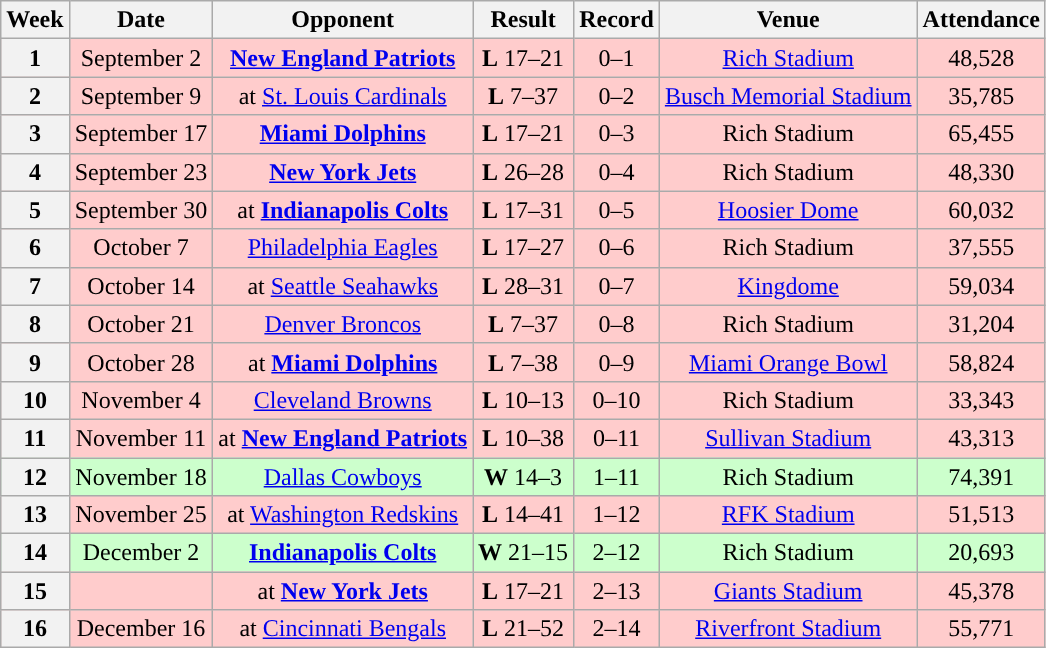<table class="wikitable" style="text-align:center">
<tr>
<th>Week</th>
<th>Date</th>
<th>Opponent</th>
<th>Result</th>
<th>Record</th>
<th>Venue</th>
<th>Attendance</th>
</tr>
<tr style="background:#fcc">
<th>1</th>
<td>September 2</td>
<td><strong><a href='#'>New England Patriots</a></strong></td>
<td><strong>L</strong> 17–21</td>
<td>0–1</td>
<td><a href='#'>Rich Stadium</a></td>
<td>48,528</td>
</tr>
<tr style="background:#fcc">
<th>2</th>
<td>September 9</td>
<td>at <a href='#'>St. Louis Cardinals</a></td>
<td><strong>L</strong> 7–37</td>
<td>0–2</td>
<td><a href='#'>Busch Memorial Stadium</a></td>
<td>35,785</td>
</tr>
<tr style="background:#fcc">
<th>3</th>
<td>September 17</td>
<td><strong><a href='#'>Miami Dolphins</a></strong></td>
<td><strong>L</strong> 17–21</td>
<td>0–3</td>
<td>Rich Stadium</td>
<td>65,455</td>
</tr>
<tr style="background:#fcc">
<th>4</th>
<td>September 23</td>
<td><strong><a href='#'>New York Jets</a></strong></td>
<td><strong>L</strong> 26–28</td>
<td>0–4</td>
<td>Rich Stadium</td>
<td>48,330</td>
</tr>
<tr style="background:#fcc">
<th>5</th>
<td>September 30</td>
<td>at <strong><a href='#'>Indianapolis Colts</a></strong></td>
<td><strong>L</strong> 17–31</td>
<td>0–5</td>
<td><a href='#'>Hoosier Dome</a></td>
<td>60,032</td>
</tr>
<tr style="background:#fcc">
<th>6</th>
<td>October 7</td>
<td><a href='#'>Philadelphia Eagles</a></td>
<td><strong>L</strong> 17–27</td>
<td>0–6</td>
<td>Rich Stadium</td>
<td>37,555</td>
</tr>
<tr style="background:#fcc">
<th>7</th>
<td>October 14</td>
<td>at <a href='#'>Seattle Seahawks</a></td>
<td><strong>L</strong> 28–31</td>
<td>0–7</td>
<td><a href='#'>Kingdome</a></td>
<td>59,034</td>
</tr>
<tr style="background:#fcc">
<th>8</th>
<td>October 21</td>
<td><a href='#'>Denver Broncos</a></td>
<td><strong>L</strong> 7–37</td>
<td>0–8</td>
<td>Rich Stadium</td>
<td>31,204</td>
</tr>
<tr style="background:#fcc">
<th>9</th>
<td>October 28</td>
<td>at <strong><a href='#'>Miami Dolphins</a></strong></td>
<td><strong>L</strong> 7–38</td>
<td>0–9</td>
<td><a href='#'>Miami Orange Bowl</a></td>
<td>58,824</td>
</tr>
<tr style="background:#fcc">
<th>10</th>
<td>November 4</td>
<td><a href='#'>Cleveland Browns</a></td>
<td><strong>L</strong> 10–13</td>
<td>0–10</td>
<td>Rich Stadium</td>
<td>33,343</td>
</tr>
<tr style="background:#fcc">
<th>11</th>
<td>November 11</td>
<td>at <strong><a href='#'>New England Patriots</a></strong></td>
<td><strong>L</strong> 10–38</td>
<td>0–11</td>
<td><a href='#'>Sullivan Stadium</a></td>
<td>43,313</td>
</tr>
<tr style="background:#cfc">
<th>12</th>
<td>November 18</td>
<td><a href='#'>Dallas Cowboys</a></td>
<td><strong>W</strong> 14–3</td>
<td>1–11</td>
<td>Rich Stadium</td>
<td>74,391</td>
</tr>
<tr style="background:#fcc">
<th>13</th>
<td>November 25</td>
<td>at <a href='#'>Washington Redskins</a></td>
<td><strong>L</strong> 14–41</td>
<td>1–12</td>
<td><a href='#'>RFK Stadium</a></td>
<td>51,513</td>
</tr>
<tr style="background:#cfc">
<th>14</th>
<td>December 2</td>
<td><strong><a href='#'>Indianapolis Colts</a></strong></td>
<td><strong>W</strong> 21–15</td>
<td>2–12</td>
<td>Rich Stadium</td>
<td>20,693</td>
</tr>
<tr style="background:#fcc">
<th>15</th>
<td></td>
<td>at <strong><a href='#'>New York Jets</a></strong></td>
<td><strong>L</strong> 17–21</td>
<td>2–13</td>
<td><a href='#'>Giants Stadium</a></td>
<td>45,378</td>
</tr>
<tr style="background:#fcc">
<th>16</th>
<td>December 16</td>
<td>at <a href='#'>Cincinnati Bengals</a></td>
<td><strong>L</strong> 21–52</td>
<td>2–14</td>
<td><a href='#'>Riverfront Stadium</a></td>
<td>55,771</td>
</tr>
</table>
